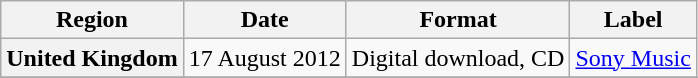<table class="wikitable plainrowheaders">
<tr>
<th scope="col">Region</th>
<th scope="col">Date</th>
<th scope="col">Format</th>
<th scope="col">Label</th>
</tr>
<tr>
<th scope="row">United Kingdom</th>
<td>17 August 2012</td>
<td>Digital download, CD</td>
<td><a href='#'>Sony Music</a></td>
</tr>
<tr>
</tr>
</table>
